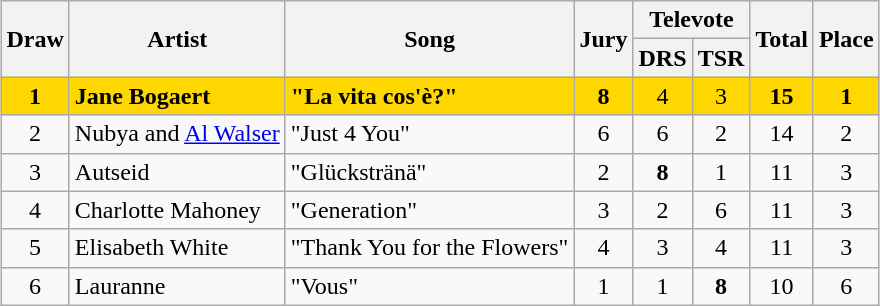<table class="sortable wikitable" style="margin: 1em auto 1em auto; text-align:center;">
<tr>
<th rowspan="2">Draw</th>
<th rowspan="2">Artist</th>
<th rowspan="2">Song</th>
<th rowspan="2">Jury</th>
<th colspan="2">Televote</th>
<th rowspan="2">Total</th>
<th rowspan="2">Place</th>
</tr>
<tr>
<th>DRS</th>
<th>TSR</th>
</tr>
<tr style="background:gold;">
<td><strong>1</strong></td>
<td align="left"><strong>Jane Bogaert</strong></td>
<td align="left"><strong>"La vita cos'è?"</strong></td>
<td><strong>8</strong></td>
<td>4</td>
<td>3</td>
<td><strong>15</strong></td>
<td><strong>1</strong></td>
</tr>
<tr>
<td>2</td>
<td align="left">Nubya and <a href='#'>Al Walser</a></td>
<td align="left">"Just 4 You"</td>
<td>6</td>
<td>6</td>
<td>2</td>
<td>14</td>
<td>2</td>
</tr>
<tr>
<td>3</td>
<td align="left">Autseid</td>
<td align="left">"Glückstränä"</td>
<td>2</td>
<td><strong>8</strong></td>
<td>1</td>
<td>11</td>
<td>3</td>
</tr>
<tr>
<td>4</td>
<td align="left">Charlotte Mahoney</td>
<td align="left">"Generation"</td>
<td>3</td>
<td>2</td>
<td>6</td>
<td>11</td>
<td>3</td>
</tr>
<tr>
<td>5</td>
<td align="left">Elisabeth White</td>
<td align="left">"Thank You for the Flowers"</td>
<td>4</td>
<td>3</td>
<td>4</td>
<td>11</td>
<td>3</td>
</tr>
<tr>
<td>6</td>
<td align="left">Lauranne</td>
<td align="left">"Vous"</td>
<td>1</td>
<td>1</td>
<td><strong>8</strong></td>
<td>10</td>
<td>6</td>
</tr>
</table>
